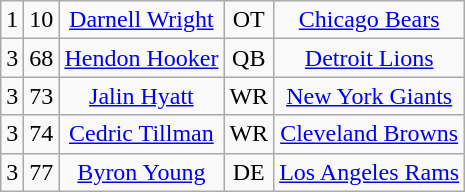<table class="wikitable" style="text-align:center">
<tr>
<td>1</td>
<td>10</td>
<td><a href='#'>Darnell Wright</a></td>
<td>OT</td>
<td><a href='#'>Chicago Bears</a></td>
</tr>
<tr>
<td>3</td>
<td>68</td>
<td><a href='#'>Hendon Hooker</a></td>
<td>QB</td>
<td><a href='#'>Detroit Lions</a></td>
</tr>
<tr>
<td>3</td>
<td>73</td>
<td><a href='#'>Jalin Hyatt</a></td>
<td>WR</td>
<td><a href='#'>New York Giants</a></td>
</tr>
<tr>
<td>3</td>
<td>74</td>
<td><a href='#'>Cedric Tillman</a></td>
<td>WR</td>
<td><a href='#'>Cleveland Browns</a></td>
</tr>
<tr>
<td>3</td>
<td>77</td>
<td><a href='#'>Byron Young</a></td>
<td>DE</td>
<td><a href='#'>Los Angeles Rams</a></td>
</tr>
</table>
